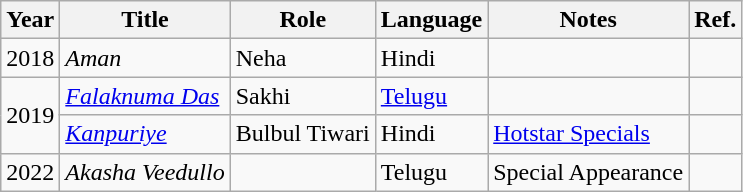<table class="wikitable sortable">
<tr>
<th>Year</th>
<th>Title</th>
<th>Role</th>
<th>Language</th>
<th class="unsortable">Notes</th>
<th class="unsortable">Ref.</th>
</tr>
<tr>
<td>2018</td>
<td><em>Aman</em></td>
<td>Neha</td>
<td>Hindi</td>
<td></td>
<td></td>
</tr>
<tr>
<td rowspan="2">2019</td>
<td><em><a href='#'>Falaknuma Das</a></em></td>
<td>Sakhi</td>
<td><a href='#'>Telugu</a></td>
<td></td>
<td></td>
</tr>
<tr>
<td><em><a href='#'>Kanpuriye</a></em></td>
<td>Bulbul Tiwari</td>
<td>Hindi</td>
<td><a href='#'>Hotstar Specials</a></td>
<td></td>
</tr>
<tr>
<td>2022</td>
<td><em>Akasha Veedullo</em></td>
<td></td>
<td>Telugu</td>
<td>Special Appearance</td>
<td></td>
</tr>
</table>
